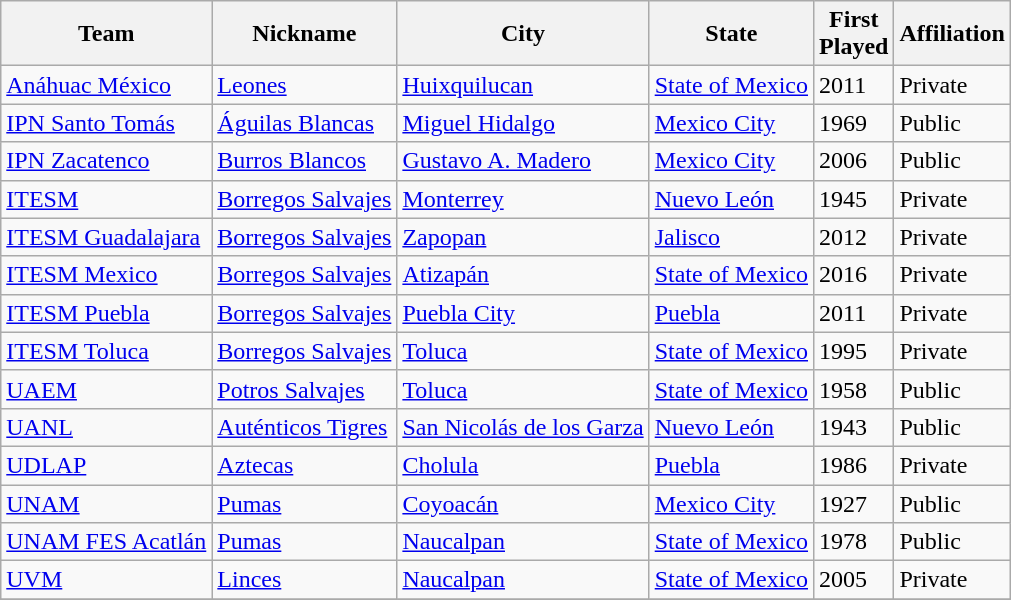<table class="wikitable sortable">
<tr>
<th>Team</th>
<th>Nickname</th>
<th>City</th>
<th>State</th>
<th>First<br>Played</th>
<th>Affiliation</th>
</tr>
<tr>
<td><a href='#'>Anáhuac México</a></td>
<td><a href='#'>Leones</a></td>
<td><a href='#'>Huixquilucan</a></td>
<td><a href='#'>State of Mexico</a></td>
<td>2011</td>
<td>Private</td>
</tr>
<tr>
<td><a href='#'>IPN Santo Tomás</a></td>
<td><a href='#'>Águilas Blancas</a></td>
<td><a href='#'>Miguel Hidalgo</a></td>
<td><a href='#'>Mexico City</a></td>
<td>1969</td>
<td>Public</td>
</tr>
<tr>
<td><a href='#'>IPN Zacatenco</a></td>
<td><a href='#'>Burros Blancos</a></td>
<td><a href='#'>Gustavo A. Madero</a></td>
<td><a href='#'>Mexico City</a></td>
<td>2006</td>
<td>Public</td>
</tr>
<tr>
<td><a href='#'>ITESM</a></td>
<td><a href='#'>Borregos Salvajes</a></td>
<td><a href='#'>Monterrey</a></td>
<td><a href='#'>Nuevo León</a></td>
<td>1945</td>
<td>Private</td>
</tr>
<tr>
<td><a href='#'>ITESM Guadalajara</a></td>
<td><a href='#'>Borregos Salvajes</a></td>
<td><a href='#'>Zapopan</a></td>
<td><a href='#'>Jalisco</a></td>
<td>2012</td>
<td>Private</td>
</tr>
<tr>
<td><a href='#'>ITESM Mexico</a></td>
<td><a href='#'>Borregos Salvajes</a></td>
<td><a href='#'>Atizapán</a></td>
<td><a href='#'>State of Mexico</a></td>
<td>2016</td>
<td>Private</td>
</tr>
<tr>
<td><a href='#'>ITESM Puebla</a></td>
<td><a href='#'>Borregos Salvajes</a></td>
<td><a href='#'>Puebla City</a></td>
<td><a href='#'>Puebla</a></td>
<td>2011</td>
<td>Private</td>
</tr>
<tr>
<td><a href='#'>ITESM Toluca</a></td>
<td><a href='#'>Borregos Salvajes</a></td>
<td><a href='#'>Toluca</a></td>
<td><a href='#'>State of Mexico</a></td>
<td>1995</td>
<td>Private</td>
</tr>
<tr>
<td><a href='#'>UAEM</a></td>
<td><a href='#'>Potros Salvajes</a></td>
<td><a href='#'>Toluca</a></td>
<td><a href='#'>State of Mexico</a></td>
<td>1958</td>
<td>Public</td>
</tr>
<tr>
<td><a href='#'>UANL</a></td>
<td><a href='#'>Auténticos Tigres</a></td>
<td><a href='#'>San Nicolás de los Garza</a></td>
<td><a href='#'>Nuevo León</a></td>
<td>1943</td>
<td>Public</td>
</tr>
<tr>
<td><a href='#'>UDLAP</a></td>
<td><a href='#'>Aztecas</a></td>
<td><a href='#'>Cholula</a></td>
<td><a href='#'>Puebla</a></td>
<td>1986</td>
<td>Private</td>
</tr>
<tr>
<td><a href='#'>UNAM</a></td>
<td><a href='#'>Pumas</a></td>
<td><a href='#'>Coyoacán</a></td>
<td><a href='#'>Mexico City</a></td>
<td>1927</td>
<td>Public</td>
</tr>
<tr>
<td><a href='#'>UNAM FES Acatlán</a></td>
<td><a href='#'>Pumas</a></td>
<td><a href='#'>Naucalpan</a></td>
<td><a href='#'>State of Mexico</a></td>
<td>1978</td>
<td>Public</td>
</tr>
<tr>
<td><a href='#'>UVM</a></td>
<td><a href='#'>Linces</a></td>
<td><a href='#'>Naucalpan</a></td>
<td><a href='#'>State of Mexico</a></td>
<td>2005</td>
<td>Private</td>
</tr>
<tr>
</tr>
</table>
